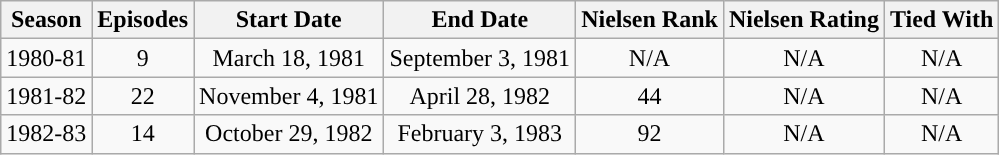<table class="wikitable" style="text-align: center">
<tr>
<th>Season</th>
<th>Episodes</th>
<th>Start Date</th>
<th>End Date</th>
<th>Nielsen Rank</th>
<th>Nielsen Rating</th>
<th>Tied With</th>
</tr>
<tr>
<td style="text-align:center">1980-81</td>
<td style="text-align:center">9</td>
<td style="text-align:center">March 18, 1981</td>
<td style="text-align:center">September 3, 1981</td>
<td style="text-align:center:">N/A</td>
<td style="text-align:center">N/A</td>
<td style="text-align:center">N/A</td>
</tr>
<tr>
<td style="text-align:center">1981-82</td>
<td style="text-align:center">22</td>
<td style="text-align:center">November 4, 1981</td>
<td style="text-align:center">April 28, 1982</td>
<td style="text-align:center:">44</td>
<td style="text-align:center">N/A</td>
<td style="text-align:center">N/A</td>
</tr>
<tr>
<td style="text-align:center">1982-83</td>
<td style="text-align:center">14</td>
<td style="text-align:center">October 29, 1982</td>
<td style="text-align:center">February 3, 1983</td>
<td style="text-align:center:">92</td>
<td style="text-align:center">N/A</td>
<td style="text-align:center">N/A</td>
</tr>
</table>
